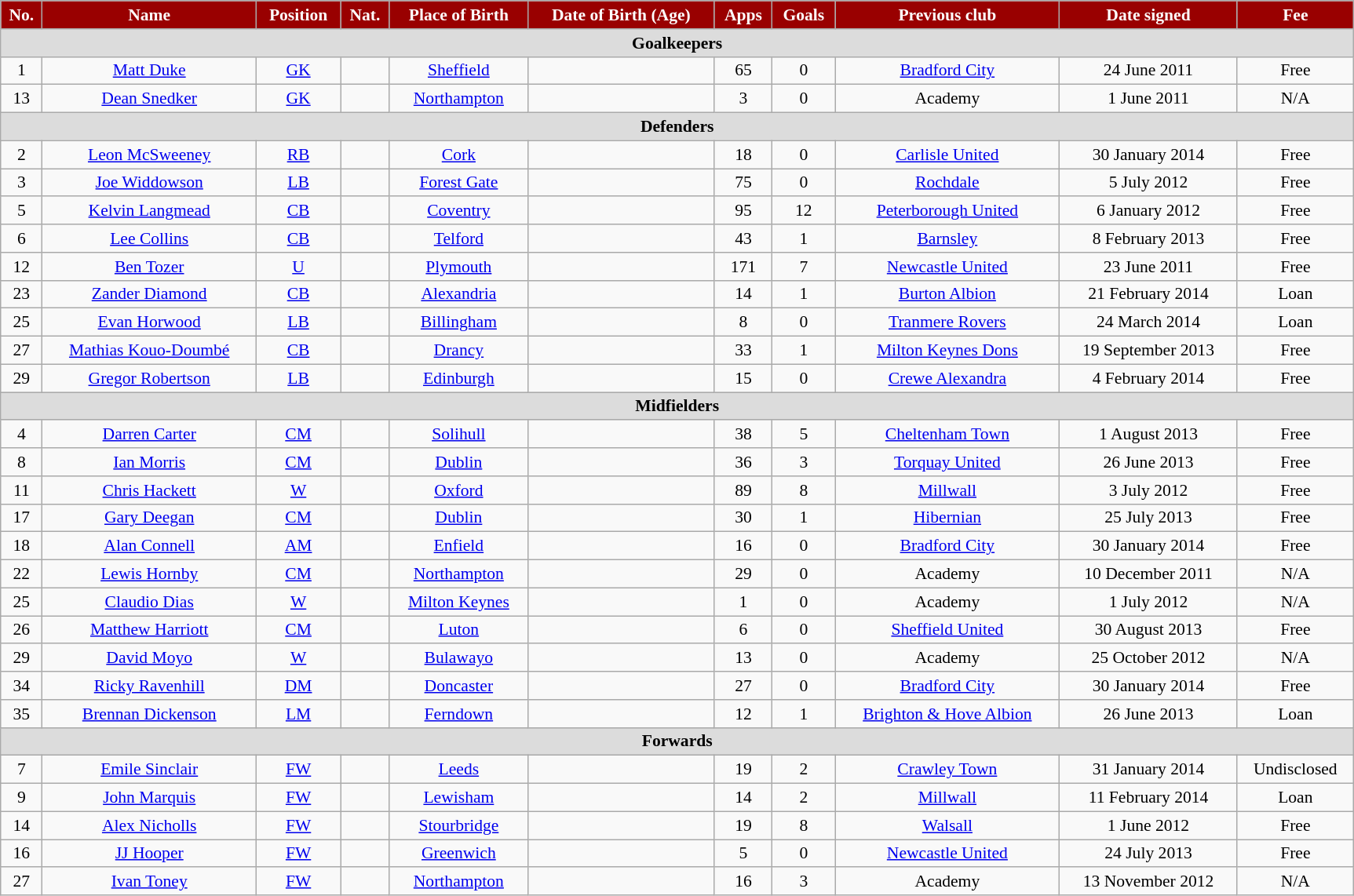<table class="wikitable" style="text-align:center; font-size:90%; width:91%;">
<tr>
<th style="background:#900; color:#FFF; text-align:center;">No.</th>
<th style="background:#900; color:#FFF; text-align:center;">Name</th>
<th style="background:#900; color:#FFF; text-align:center;">Position</th>
<th style="background:#900; color:#FFF; text-align:center;">Nat.</th>
<th style="background:#900; color:#FFF; text-align:center;">Place of Birth</th>
<th style="background:#900; color:#FFF; text-align:center;">Date of Birth (Age)</th>
<th style="background:#900; color:#FFF; text-align:center;">Apps</th>
<th style="background:#900; color:#FFF; text-align:center;">Goals</th>
<th style="background:#900; color:#FFF; text-align:center;">Previous club</th>
<th style="background:#900; color:#FFF; text-align:center;">Date signed</th>
<th style="background:#900; color:#FFF; text-align:center;">Fee</th>
</tr>
<tr>
<th colspan="12" style="background:#dcdcdc; text-align:center;">Goalkeepers</th>
</tr>
<tr>
<td>1</td>
<td><a href='#'>Matt Duke</a></td>
<td><a href='#'>GK</a></td>
<td></td>
<td><a href='#'>Sheffield</a></td>
<td></td>
<td>65</td>
<td>0</td>
<td><a href='#'>Bradford City</a></td>
<td>24 June 2011</td>
<td>Free</td>
</tr>
<tr>
<td>13</td>
<td><a href='#'>Dean Snedker</a></td>
<td><a href='#'>GK</a></td>
<td></td>
<td><a href='#'>Northampton</a></td>
<td></td>
<td>3</td>
<td>0</td>
<td>Academy</td>
<td>1 June 2011</td>
<td>N/A</td>
</tr>
<tr>
<th colspan="12" style="background:#dcdcdc; text-align:center;">Defenders</th>
</tr>
<tr>
<td>2</td>
<td><a href='#'>Leon McSweeney</a></td>
<td><a href='#'>RB</a></td>
<td></td>
<td><a href='#'>Cork</a></td>
<td></td>
<td>18</td>
<td>0</td>
<td><a href='#'>Carlisle United</a></td>
<td>30 January 2014</td>
<td>Free</td>
</tr>
<tr>
<td>3</td>
<td><a href='#'>Joe Widdowson</a></td>
<td><a href='#'>LB</a></td>
<td></td>
<td><a href='#'>Forest Gate</a></td>
<td></td>
<td>75</td>
<td>0</td>
<td><a href='#'>Rochdale</a></td>
<td>5 July 2012</td>
<td>Free</td>
</tr>
<tr>
<td>5</td>
<td><a href='#'>Kelvin Langmead</a></td>
<td><a href='#'>CB</a></td>
<td></td>
<td><a href='#'>Coventry</a></td>
<td></td>
<td>95</td>
<td>12</td>
<td><a href='#'>Peterborough United</a></td>
<td>6 January 2012</td>
<td>Free</td>
</tr>
<tr>
<td>6</td>
<td><a href='#'>Lee Collins</a></td>
<td><a href='#'>CB</a></td>
<td></td>
<td><a href='#'>Telford</a></td>
<td></td>
<td>43</td>
<td>1</td>
<td><a href='#'>Barnsley</a></td>
<td>8 February 2013</td>
<td>Free</td>
</tr>
<tr>
<td>12</td>
<td><a href='#'>Ben Tozer</a></td>
<td><a href='#'>U</a></td>
<td></td>
<td><a href='#'>Plymouth</a></td>
<td></td>
<td>171</td>
<td>7</td>
<td><a href='#'>Newcastle United</a></td>
<td>23 June 2011</td>
<td>Free</td>
</tr>
<tr>
<td>23</td>
<td><a href='#'>Zander Diamond</a></td>
<td><a href='#'>CB</a></td>
<td></td>
<td><a href='#'>Alexandria</a></td>
<td></td>
<td>14</td>
<td>1</td>
<td><a href='#'>Burton Albion</a></td>
<td>21 February 2014</td>
<td>Loan</td>
</tr>
<tr>
<td>25</td>
<td><a href='#'>Evan Horwood</a></td>
<td><a href='#'>LB</a></td>
<td></td>
<td><a href='#'>Billingham</a></td>
<td></td>
<td>8</td>
<td>0</td>
<td><a href='#'>Tranmere Rovers</a></td>
<td>24 March 2014</td>
<td>Loan</td>
</tr>
<tr>
<td>27</td>
<td><a href='#'>Mathias Kouo-Doumbé</a></td>
<td><a href='#'>CB</a></td>
<td></td>
<td><a href='#'>Drancy</a></td>
<td></td>
<td>33</td>
<td>1</td>
<td><a href='#'>Milton Keynes Dons</a></td>
<td>19 September 2013</td>
<td>Free</td>
</tr>
<tr>
<td>29</td>
<td><a href='#'>Gregor Robertson</a></td>
<td><a href='#'>LB</a></td>
<td></td>
<td><a href='#'>Edinburgh</a></td>
<td></td>
<td>15</td>
<td>0</td>
<td><a href='#'>Crewe Alexandra</a></td>
<td>4 February 2014</td>
<td>Free</td>
</tr>
<tr>
<th colspan="12" style="background:#dcdcdc; text-align:center;">Midfielders</th>
</tr>
<tr>
<td>4</td>
<td><a href='#'>Darren Carter</a></td>
<td><a href='#'>CM</a></td>
<td></td>
<td><a href='#'>Solihull</a></td>
<td></td>
<td>38</td>
<td>5</td>
<td><a href='#'>Cheltenham Town</a></td>
<td>1 August 2013</td>
<td>Free</td>
</tr>
<tr>
<td>8</td>
<td><a href='#'>Ian Morris</a></td>
<td><a href='#'>CM</a></td>
<td></td>
<td><a href='#'>Dublin</a></td>
<td></td>
<td>36</td>
<td>3</td>
<td><a href='#'>Torquay United</a></td>
<td>26 June 2013</td>
<td>Free</td>
</tr>
<tr>
<td>11</td>
<td><a href='#'>Chris Hackett</a></td>
<td><a href='#'>W</a></td>
<td></td>
<td><a href='#'>Oxford</a></td>
<td></td>
<td>89</td>
<td>8</td>
<td><a href='#'>Millwall</a></td>
<td>3 July 2012</td>
<td>Free</td>
</tr>
<tr>
<td>17</td>
<td><a href='#'>Gary Deegan</a></td>
<td><a href='#'>CM</a></td>
<td></td>
<td><a href='#'>Dublin</a></td>
<td></td>
<td>30</td>
<td>1</td>
<td><a href='#'>Hibernian</a></td>
<td>25 July 2013</td>
<td>Free</td>
</tr>
<tr>
<td>18</td>
<td><a href='#'>Alan Connell</a></td>
<td><a href='#'>AM</a></td>
<td></td>
<td><a href='#'>Enfield</a></td>
<td></td>
<td>16</td>
<td>0</td>
<td><a href='#'>Bradford City</a></td>
<td>30 January 2014</td>
<td>Free</td>
</tr>
<tr>
<td>22</td>
<td><a href='#'>Lewis Hornby</a></td>
<td><a href='#'>CM</a></td>
<td></td>
<td><a href='#'>Northampton</a></td>
<td></td>
<td>29</td>
<td>0</td>
<td>Academy</td>
<td>10 December 2011</td>
<td>N/A</td>
</tr>
<tr>
<td>25</td>
<td><a href='#'>Claudio Dias</a></td>
<td><a href='#'>W</a></td>
<td></td>
<td><a href='#'>Milton Keynes</a></td>
<td></td>
<td>1</td>
<td>0</td>
<td>Academy</td>
<td>1 July 2012</td>
<td>N/A</td>
</tr>
<tr>
<td>26</td>
<td><a href='#'>Matthew Harriott</a></td>
<td><a href='#'>CM</a></td>
<td></td>
<td><a href='#'>Luton</a></td>
<td></td>
<td>6</td>
<td>0</td>
<td><a href='#'>Sheffield United</a></td>
<td>30 August 2013</td>
<td>Free</td>
</tr>
<tr>
<td>29</td>
<td><a href='#'>David Moyo</a></td>
<td><a href='#'>W</a></td>
<td></td>
<td><a href='#'>Bulawayo</a></td>
<td></td>
<td>13</td>
<td>0</td>
<td>Academy</td>
<td>25 October 2012</td>
<td>N/A</td>
</tr>
<tr>
<td>34</td>
<td><a href='#'>Ricky Ravenhill</a></td>
<td><a href='#'>DM</a></td>
<td></td>
<td><a href='#'>Doncaster</a></td>
<td></td>
<td>27</td>
<td>0</td>
<td><a href='#'>Bradford City</a></td>
<td>30 January 2014</td>
<td>Free</td>
</tr>
<tr>
<td>35</td>
<td><a href='#'>Brennan Dickenson</a></td>
<td><a href='#'>LM</a></td>
<td></td>
<td><a href='#'>Ferndown</a></td>
<td></td>
<td>12</td>
<td>1</td>
<td><a href='#'>Brighton & Hove Albion</a></td>
<td>26 June 2013</td>
<td>Loan</td>
</tr>
<tr>
<th colspan="12" style="background:#dcdcdc; text-align:center;">Forwards</th>
</tr>
<tr>
<td>7</td>
<td><a href='#'>Emile Sinclair</a></td>
<td><a href='#'>FW</a></td>
<td></td>
<td><a href='#'>Leeds</a></td>
<td></td>
<td>19</td>
<td>2</td>
<td><a href='#'>Crawley Town</a></td>
<td>31 January 2014</td>
<td>Undisclosed</td>
</tr>
<tr>
<td>9</td>
<td><a href='#'>John Marquis</a></td>
<td><a href='#'>FW</a></td>
<td></td>
<td><a href='#'>Lewisham</a></td>
<td></td>
<td>14</td>
<td>2</td>
<td><a href='#'>Millwall</a></td>
<td>11 February 2014</td>
<td>Loan</td>
</tr>
<tr>
<td>14</td>
<td><a href='#'>Alex Nicholls</a></td>
<td><a href='#'>FW</a></td>
<td></td>
<td><a href='#'>Stourbridge</a></td>
<td></td>
<td>19</td>
<td>8</td>
<td><a href='#'>Walsall</a></td>
<td>1 June 2012</td>
<td>Free</td>
</tr>
<tr>
<td>16</td>
<td><a href='#'>JJ Hooper</a></td>
<td><a href='#'>FW</a></td>
<td></td>
<td><a href='#'>Greenwich</a></td>
<td></td>
<td>5</td>
<td>0</td>
<td><a href='#'>Newcastle United</a></td>
<td>24 July 2013</td>
<td>Free</td>
</tr>
<tr>
<td>27</td>
<td><a href='#'>Ivan Toney</a></td>
<td><a href='#'>FW</a></td>
<td></td>
<td><a href='#'>Northampton</a></td>
<td></td>
<td>16</td>
<td>3</td>
<td>Academy</td>
<td>13 November 2012</td>
<td>N/A</td>
</tr>
</table>
